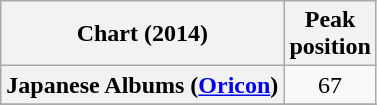<table class="wikitable sortable plainrowheaders" style="text-align:center">
<tr>
<th scope="col">Chart (2014)</th>
<th scope="col">Peak<br>position</th>
</tr>
<tr>
<th scope="row">Japanese Albums (<a href='#'>Oricon</a>)</th>
<td>67</td>
</tr>
<tr>
</tr>
</table>
